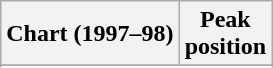<table class="wikitable sortable plainrowheaders">
<tr>
<th>Chart (1997–98)</th>
<th>Peak <br> position</th>
</tr>
<tr>
</tr>
<tr>
</tr>
<tr>
</tr>
<tr>
</tr>
</table>
